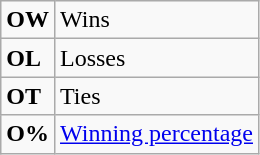<table class="wikitable">
<tr>
<td><strong>OW</strong></td>
<td>Wins</td>
</tr>
<tr>
<td><strong>OL</strong></td>
<td>Losses</td>
</tr>
<tr>
<td><strong>OT</strong></td>
<td>Ties</td>
</tr>
<tr>
<td align="center"><strong>O%</strong></td>
<td><a href='#'>Winning percentage</a></td>
</tr>
</table>
